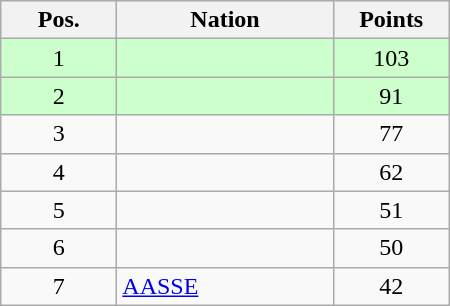<table class="wikitable gauche" cellspacing="1" style="width:300px;">
<tr style="background:#efefef; text-align:center;">
<th style="width:70px;">Pos.</th>
<th>Nation</th>
<th style="width:70px;">Points</th>
</tr>
<tr style="vertical-align:top; text-align:center; background:#ccffcc;">
<td>1</td>
<td style="text-align:left;"></td>
<td>103</td>
</tr>
<tr style="vertical-align:top; text-align:center; background:#ccffcc;">
<td>2</td>
<td style="text-align:left;"></td>
<td>91</td>
</tr>
<tr style="vertical-align:top; text-align:center;">
<td>3</td>
<td style="text-align:left;"></td>
<td>77</td>
</tr>
<tr style="vertical-align:top; text-align:center;">
<td>4</td>
<td style="text-align:left;"></td>
<td>62</td>
</tr>
<tr style="vertical-align:top; text-align:center;">
<td>5</td>
<td style="text-align:left;"></td>
<td>51</td>
</tr>
<tr style="vertical-align:top; text-align:center;">
<td>6</td>
<td style="text-align:left;"></td>
<td>50</td>
</tr>
<tr style="vertical-align:top; text-align:center;">
<td>7</td>
<td style="text-align:left;"> <a href='#'>AASSE</a></td>
<td>42</td>
</tr>
</table>
